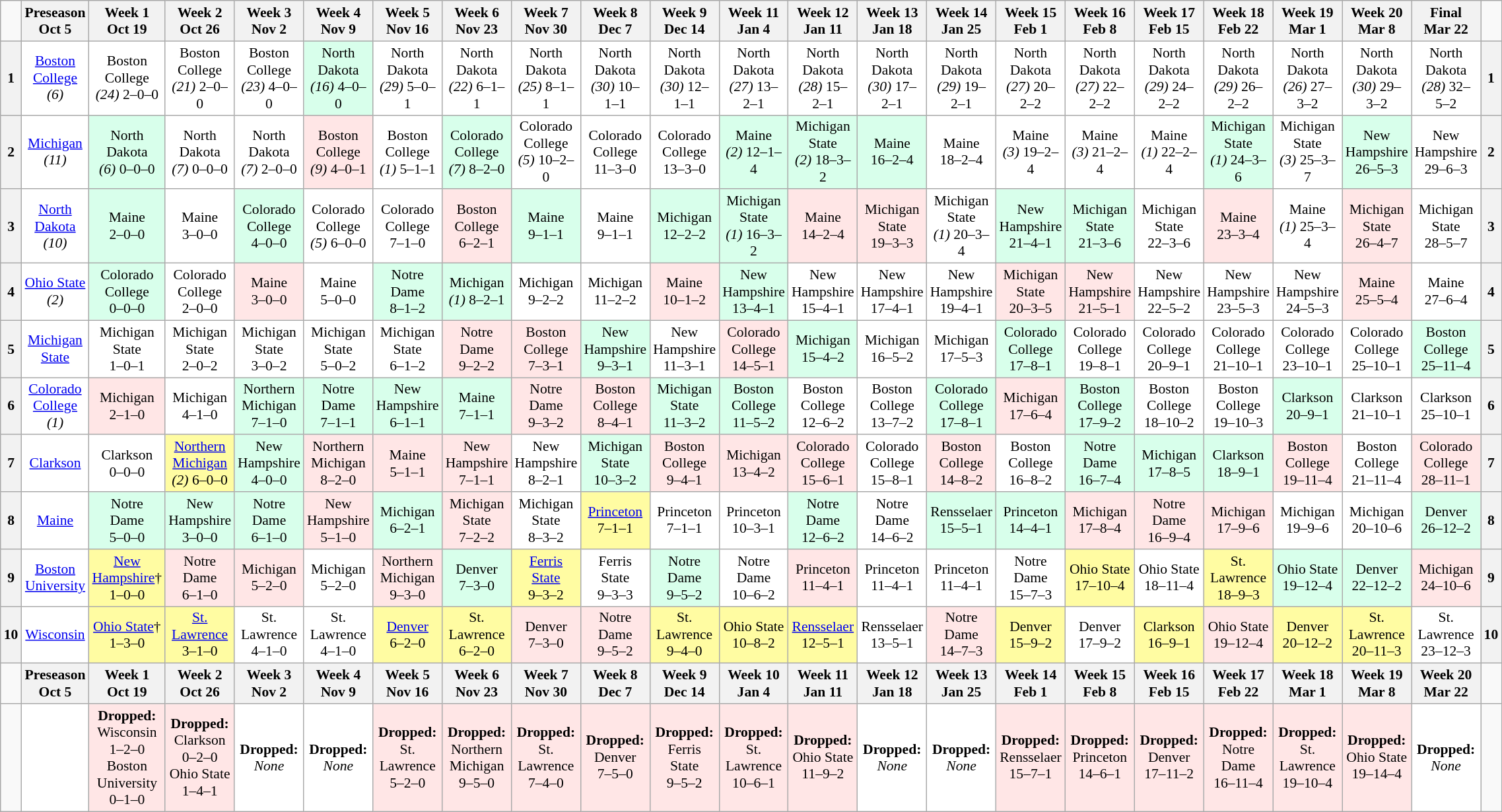<table class="wikitable" style="text-align:center; font-size:90%;">
<tr>
<td></td>
<th>Preseason<br>Oct 5</th>
<th>Week 1<br>Oct 19</th>
<th>Week 2<br>Oct 26</th>
<th>Week 3<br>Nov 2</th>
<th>Week 4<br>Nov 9</th>
<th>Week 5<br>Nov 16</th>
<th>Week 6<br>Nov 23</th>
<th>Week 7<br>Nov 30</th>
<th>Week 8<br>Dec 7</th>
<th>Week 9<br>Dec 14</th>
<th>Week 11<br>Jan 4</th>
<th>Week 12<br>Jan 11</th>
<th>Week 13<br>Jan 18</th>
<th>Week 14<br>Jan 25</th>
<th>Week 15<br>Feb 1</th>
<th>Week 16<br>Feb 8</th>
<th>Week 17<br>Feb 15</th>
<th>Week 18<br>Feb 22</th>
<th>Week 19<br>Mar 1</th>
<th>Week 20<br>Mar 8</th>
<th>Final<br>Mar 22</th>
<td></td>
</tr>
<tr>
<th>1</th>
<td bgcolor=white><a href='#'>Boston College</a><br><em>(6)</em></td>
<td bgcolor=white>Boston College<br><em>(24)</em> 2–0–0</td>
<td bgcolor=white>Boston College<br><em>(21)</em> 2–0–0</td>
<td bgcolor=white>Boston College<br><em>(23)</em> 4–0–0</td>
<td bgcolor=D8FFEB>North Dakota<br><em>(16)</em> 4–0–0</td>
<td bgcolor=white>North Dakota<br><em>(29)</em> 5–0–1</td>
<td bgcolor=white>North Dakota<br><em>(22)</em> 6–1–1</td>
<td bgcolor=white>North Dakota<br><em>(25)</em> 8–1–1</td>
<td bgcolor=white>North Dakota<br><em>(30)</em> 10–1–1</td>
<td bgcolor=white>North Dakota<br><em>(30)</em> 12–1–1</td>
<td bgcolor=white>North Dakota<br><em>(27)</em> 13–2–1</td>
<td bgcolor=white>North Dakota<br><em>(28)</em> 15–2–1</td>
<td bgcolor=white>North Dakota<br><em>(30)</em> 17–2–1</td>
<td bgcolor=white>North Dakota<br><em>(29)</em> 19–2–1</td>
<td bgcolor=white>North Dakota<br><em>(27)</em> 20–2–2</td>
<td bgcolor=white>North Dakota<br><em>(27)</em> 22–2–2</td>
<td bgcolor=white>North Dakota<br><em>(29)</em> 24–2–2</td>
<td bgcolor=white>North Dakota<br><em>(29)</em> 26–2–2</td>
<td bgcolor=white>North Dakota<br><em>(26)</em> 27–3–2</td>
<td bgcolor=white>North Dakota<br><em>(30)</em> 29–3–2</td>
<td bgcolor=white>North Dakota<br><em>(28)</em> 32–5–2</td>
<th>1</th>
</tr>
<tr>
<th>2</th>
<td bgcolor=white><a href='#'>Michigan</a><br><em>(11)</em></td>
<td bgcolor=D8FFEB>North Dakota<br><em>(6)</em> 0–0–0</td>
<td bgcolor=white>North Dakota<br><em>(7)</em> 0–0–0</td>
<td bgcolor=white>North Dakota<br><em>(7)</em> 2–0–0</td>
<td bgcolor=FFE6E6>Boston College<br><em>(9)</em> 4–0–1</td>
<td bgcolor=white>Boston College<br><em>(1)</em> 5–1–1</td>
<td bgcolor=D8FFEB>Colorado College<br><em>(7)</em> 8–2–0</td>
<td bgcolor=white>Colorado College<br><em>(5)</em> 10–2–0</td>
<td bgcolor=white>Colorado College<br>11–3–0</td>
<td bgcolor=white>Colorado College<br>13–3–0</td>
<td bgcolor=D8FFEB>Maine<br><em>(2)</em> 12–1–4</td>
<td bgcolor=D8FFEB>Michigan State<br><em>(2)</em> 18–3–2</td>
<td bgcolor=D8FFEB>Maine<br>16–2–4</td>
<td bgcolor=white>Maine<br>18–2–4</td>
<td bgcolor=white>Maine<br><em>(3)</em> 19–2–4</td>
<td bgcolor=white>Maine<br><em>(3)</em> 21–2–4</td>
<td bgcolor=white>Maine<br><em>(1)</em> 22–2–4</td>
<td bgcolor=D8FFEB>Michigan State<br><em>(1)</em> 24–3–6</td>
<td bgcolor=white>Michigan State<br><em>(3)</em> 25–3–7</td>
<td bgcolor=D8FFEB>New Hampshire<br>26–5–3</td>
<td bgcolor=white>New Hampshire<br>29–6–3</td>
<th>2</th>
</tr>
<tr>
<th>3</th>
<td bgcolor=white><a href='#'>North Dakota</a><br><em>(10)</em></td>
<td bgcolor=D8FFEB>Maine<br>2–0–0</td>
<td bgcolor=white>Maine<br>3–0–0</td>
<td bgcolor=D8FFEB>Colorado College<br>4–0–0</td>
<td bgcolor=white>Colorado College<br><em>(5)</em> 6–0–0</td>
<td bgcolor=white>Colorado College<br>7–1–0</td>
<td bgcolor=FFE6E6>Boston College<br>6–2–1</td>
<td bgcolor=D8FFEB>Maine<br>9–1–1</td>
<td bgcolor=white>Maine<br>9–1–1</td>
<td bgcolor=D8FFEB>Michigan<br>12–2–2</td>
<td bgcolor=D8FFEB>Michigan State<br><em>(1)</em> 16–3–2</td>
<td bgcolor=FFE6E6>Maine<br>14–2–4</td>
<td bgcolor=FFE6E6>Michigan State<br>19–3–3</td>
<td bgcolor=white>Michigan State<br><em>(1)</em> 20–3–4</td>
<td bgcolor=D8FFEB>New Hampshire<br>21–4–1</td>
<td bgcolor=D8FFEB>Michigan State<br>21–3–6</td>
<td bgcolor=white>Michigan State<br>22–3–6</td>
<td bgcolor=FFE6E6>Maine<br>23–3–4</td>
<td bgcolor=white>Maine<br><em>(1)</em> 25–3–4</td>
<td bgcolor=FFE6E6>Michigan State<br>26–4–7</td>
<td bgcolor=white>Michigan State<br>28–5–7</td>
<th>3</th>
</tr>
<tr>
<th>4</th>
<td bgcolor=white><a href='#'>Ohio State</a><br><em>(2)</em></td>
<td bgcolor=D8FFEB>Colorado College<br>0–0–0</td>
<td bgcolor=white>Colorado College<br>2–0–0</td>
<td bgcolor=FFE6E6>Maine<br>3–0–0</td>
<td bgcolor=white>Maine<br>5–0–0</td>
<td bgcolor=D8FFEB>Notre Dame<br>8–1–2</td>
<td bgcolor=D8FFEB>Michigan<br><em>(1)</em> 8–2–1</td>
<td bgcolor=white>Michigan<br>9–2–2</td>
<td bgcolor=white>Michigan<br>11–2–2</td>
<td bgcolor=FFE6E6>Maine<br>10–1–2</td>
<td bgcolor=D8FFEB>New Hampshire<br>13–4–1</td>
<td bgcolor=white>New Hampshire<br>15–4–1</td>
<td bgcolor=white>New Hampshire<br>17–4–1</td>
<td bgcolor=white>New Hampshire<br>19–4–1</td>
<td bgcolor=FFE6E6>Michigan State<br>20–3–5</td>
<td bgcolor=FFE6E6>New Hampshire<br>21–5–1</td>
<td bgcolor=white>New Hampshire<br>22–5–2</td>
<td bgcolor=white>New Hampshire<br>23–5–3</td>
<td bgcolor=white>New Hampshire<br>24–5–3</td>
<td bgcolor=FFE6E6>Maine<br>25–5–4</td>
<td bgcolor=white>Maine<br>27–6–4</td>
<th>4</th>
</tr>
<tr>
<th>5</th>
<td bgcolor=white><a href='#'>Michigan State</a></td>
<td bgcolor=white>Michigan State<br>1–0–1</td>
<td bgcolor=white>Michigan State<br>2–0–2</td>
<td bgcolor=white>Michigan State<br>3–0–2</td>
<td bgcolor=white>Michigan State<br>5–0–2</td>
<td bgcolor=white>Michigan State<br>6–1–2</td>
<td bgcolor=FFE6E6>Notre Dame<br>9–2–2</td>
<td bgcolor=FFE6E6>Boston College<br>7–3–1</td>
<td bgcolor=D8FFEB>New Hampshire<br>9–3–1</td>
<td bgcolor=white>New Hampshire<br>11–3–1</td>
<td bgcolor=FFE6E6>Colorado College<br>14–5–1</td>
<td bgcolor=D8FFEB>Michigan<br>15–4–2</td>
<td bgcolor=white>Michigan<br>16–5–2</td>
<td bgcolor=white>Michigan<br>17–5–3</td>
<td bgcolor=D8FFEB>Colorado College<br>17–8–1</td>
<td bgcolor=white>Colorado College<br>19–8–1</td>
<td bgcolor=white>Colorado College<br>20–9–1</td>
<td bgcolor=white>Colorado College<br>21–10–1</td>
<td bgcolor=white>Colorado College<br>23–10–1</td>
<td bgcolor=white>Colorado College<br>25–10–1</td>
<td bgcolor=D8FFEB>Boston College<br>25–11–4</td>
<th>5</th>
</tr>
<tr>
<th>6</th>
<td bgcolor=white><a href='#'>Colorado College</a><br><em>(1)</em></td>
<td bgcolor=FFE6E6>Michigan<br>2–1–0</td>
<td bgcolor=white>Michigan<br>4–1–0</td>
<td bgcolor=D8FFEB>Northern Michigan<br>7–1–0</td>
<td bgcolor=D8FFEB>Notre Dame<br>7–1–1</td>
<td bgcolor=D8FFEB>New Hampshire<br>6–1–1</td>
<td bgcolor=D8FFEB>Maine<br>7–1–1</td>
<td bgcolor=FFE6E6>Notre Dame<br>9–3–2</td>
<td bgcolor=FFE6E6>Boston College<br>8–4–1</td>
<td bgcolor=D8FFEB>Michigan State<br>11–3–2</td>
<td bgcolor=D8FFEB>Boston College<br>11–5–2</td>
<td bgcolor=white>Boston College<br>12–6–2</td>
<td bgcolor=white>Boston College<br>13–7–2</td>
<td bgcolor=D8FFEB>Colorado College<br>17–8–1</td>
<td bgcolor=FFE6E6>Michigan<br>17–6–4</td>
<td bgcolor=D8FFEB>Boston College<br>17–9–2</td>
<td bgcolor=white>Boston College<br>18–10–2</td>
<td bgcolor=white>Boston College<br>19–10–3</td>
<td bgcolor=D8FFEB>Clarkson<br>20–9–1</td>
<td bgcolor=white>Clarkson<br>21–10–1</td>
<td bgcolor=white>Clarkson<br>25–10–1</td>
<th>6</th>
</tr>
<tr>
<th>7</th>
<td bgcolor=white><a href='#'>Clarkson</a></td>
<td bgcolor=white>Clarkson<br>0–0–0</td>
<td bgcolor=FFFCA2><a href='#'>Northern Michigan</a><br><em>(2)</em> 6–0–0</td>
<td bgcolor=D8FFEB>New Hampshire<br>4–0–0</td>
<td bgcolor=FFE6E6>Northern Michigan<br>8–2–0</td>
<td bgcolor=FFE6E6>Maine<br>5–1–1</td>
<td bgcolor=FFE6E6>New Hampshire<br>7–1–1</td>
<td bgcolor=white>New Hampshire<br>8–2–1</td>
<td bgcolor=D8FFEB>Michigan State<br>10–3–2</td>
<td bgcolor=FFE6E6>Boston College<br>9–4–1</td>
<td bgcolor=FFE6E6>Michigan<br>13–4–2</td>
<td bgcolor=FFE6E6>Colorado College<br>15–6–1</td>
<td bgcolor=white>Colorado College<br>15–8–1</td>
<td bgcolor=FFE6E6>Boston College<br>14–8–2</td>
<td bgcolor=white>Boston College<br>16–8–2</td>
<td bgcolor=D8FFEB>Notre Dame<br>16–7–4</td>
<td bgcolor=D8FFEB>Michigan<br>17–8–5</td>
<td bgcolor=D8FFEB>Clarkson<br>18–9–1</td>
<td bgcolor=FFE6E6>Boston College<br>19–11–4</td>
<td bgcolor=white>Boston College<br>21–11–4</td>
<td bgcolor=FFE6E6>Colorado College<br>28–11–1</td>
<th>7</th>
</tr>
<tr>
<th>8</th>
<td bgcolor=white><a href='#'>Maine</a></td>
<td bgcolor=D8FFEB>Notre Dame<br>5–0–0</td>
<td bgcolor=D8FFEB>New Hampshire<br>3–0–0</td>
<td bgcolor=D8FFEB>Notre Dame<br>6–1–0</td>
<td bgcolor=FFE6E6>New Hampshire<br>5–1–0</td>
<td bgcolor=D8FFEB>Michigan<br>6–2–1</td>
<td bgcolor=FFE6E6>Michigan State<br>7–2–2</td>
<td bgcolor=white>Michigan State<br>8–3–2</td>
<td bgcolor=FFFCA2><a href='#'>Princeton</a><br>7–1–1</td>
<td bgcolor=white>Princeton<br>7–1–1</td>
<td bgcolor=white>Princeton<br>10–3–1</td>
<td bgcolor=D8FFEB>Notre Dame<br>12–6–2</td>
<td bgcolor=white>Notre Dame<br>14–6–2</td>
<td bgcolor=D8FFEB>Rensselaer<br>15–5–1</td>
<td bgcolor=D8FFEB>Princeton<br>14–4–1</td>
<td bgcolor=FFE6E6>Michigan<br>17–8–4</td>
<td bgcolor=FFE6E6>Notre Dame<br>16–9–4</td>
<td bgcolor=FFE6E6>Michigan<br>17–9–6</td>
<td bgcolor=white>Michigan<br>19–9–6</td>
<td bgcolor=white>Michigan<br>20–10–6</td>
<td bgcolor=D8FFEB>Denver<br>26–12–2</td>
<th>8</th>
</tr>
<tr>
<th>9</th>
<td bgcolor=white><a href='#'>Boston University</a></td>
<td bgcolor=FFFCA2><a href='#'>New Hampshire</a>†<br>1–0–0</td>
<td bgcolor=FFE6E6>Notre Dame<br>6–1–0</td>
<td bgcolor=FFE6E6>Michigan<br>5–2–0</td>
<td bgcolor=white>Michigan<br>5–2–0</td>
<td bgcolor=FFE6E6>Northern Michigan<br>9–3–0</td>
<td bgcolor=D8FFEB>Denver<br>7–3–0</td>
<td bgcolor=FFFCA2><a href='#'>Ferris State</a><br>9–3–2</td>
<td bgcolor=white>Ferris State<br>9–3–3</td>
<td bgcolor=D8FFEB>Notre Dame<br>9–5–2</td>
<td bgcolor=white>Notre Dame<br>10–6–2</td>
<td bgcolor=FFE6E6>Princeton<br>11–4–1</td>
<td bgcolor=white>Princeton<br>11–4–1</td>
<td bgcolor=white>Princeton<br>11–4–1</td>
<td bgcolor=white>Notre Dame<br>15–7–3</td>
<td bgcolor=FFFCA2>Ohio State<br>17–10–4</td>
<td bgcolor=white>Ohio State<br>18–11–4</td>
<td bgcolor=FFFCA2>St. Lawrence<br>18–9–3</td>
<td bgcolor=D8FFEB>Ohio State<br>19–12–4</td>
<td bgcolor=D8FFEB>Denver<br>22–12–2</td>
<td bgcolor=FFE6E6>Michigan<br>24–10–6</td>
<th>9</th>
</tr>
<tr>
<th>10</th>
<td bgcolor=white><a href='#'>Wisconsin</a></td>
<td bgcolor=FFFCA2><a href='#'>Ohio State</a>†<br>1–3–0</td>
<td bgcolor=FFFCA2><a href='#'>St. Lawrence</a><br>3–1–0</td>
<td bgcolor=white>St. Lawrence<br>4–1–0</td>
<td bgcolor=white>St. Lawrence<br>4–1–0</td>
<td bgcolor=FFFCA2><a href='#'>Denver</a><br>6–2–0</td>
<td bgcolor=FFFCA2>St. Lawrence<br>6–2–0</td>
<td bgcolor=FFE6E6>Denver<br>7–3–0</td>
<td bgcolor=FFE6E6>Notre Dame<br>9–5–2</td>
<td bgcolor=FFFCA2>St. Lawrence<br>9–4–0</td>
<td bgcolor=FFFCA2>Ohio State<br>10–8–2</td>
<td bgcolor=FFFCA2><a href='#'>Rensselaer</a><br>12–5–1</td>
<td bgcolor=white>Rensselaer<br>13–5–1</td>
<td bgcolor=FFE6E6>Notre Dame<br>14–7–3</td>
<td bgcolor=FFFCA2>Denver<br>15–9–2</td>
<td bgcolor=white>Denver<br>17–9–2</td>
<td bgcolor=FFFCA2>Clarkson<br>16–9–1</td>
<td bgcolor=FFE6E6>Ohio State<br>19–12–4</td>
<td bgcolor=FFFCA2>Denver<br>20–12–2</td>
<td bgcolor=FFFCA2>St. Lawrence<br>20–11–3</td>
<td bgcolor=white>St. Lawrence<br>23–12–3</td>
<th>10</th>
</tr>
<tr>
<td></td>
<th>Preseason<br>Oct 5</th>
<th>Week 1<br>Oct 19</th>
<th>Week 2<br>Oct 26</th>
<th>Week 3<br>Nov 2</th>
<th>Week 4<br>Nov 9</th>
<th>Week 5<br>Nov 16</th>
<th>Week 6<br>Nov 23</th>
<th>Week 7<br>Nov 30</th>
<th>Week 8<br>Dec 7</th>
<th>Week 9<br>Dec 14</th>
<th>Week 10<br>Jan 4</th>
<th>Week 11<br>Jan 11</th>
<th>Week 12<br>Jan 18</th>
<th>Week 13<br>Jan 25</th>
<th>Week 14<br>Feb 1</th>
<th>Week 15<br>Feb 8</th>
<th>Week 16<br>Feb 15</th>
<th>Week 17<br>Feb 22</th>
<th>Week 18<br>Mar 1</th>
<th>Week 19<br>Mar 8</th>
<th>Week 20<br>Mar 22</th>
<td></td>
</tr>
<tr>
<td></td>
<td bgcolor=white></td>
<td bgcolor=FFE6E6><strong>Dropped:</strong><br>Wisconsin<br>1–2–0<br>Boston University<br>0–1–0</td>
<td bgcolor=FFE6E6><strong>Dropped:</strong><br>Clarkson<br>0–2–0<br>Ohio State<br>1–4–1</td>
<td bgcolor=white><strong>Dropped:</strong><br><em>None</em></td>
<td bgcolor=white><strong>Dropped:</strong><br><em>None</em></td>
<td bgcolor=FFE6E6><strong>Dropped:</strong><br>St. Lawrence<br>5–2–0</td>
<td bgcolor=FFE6E6><strong>Dropped:</strong><br>Northern Michigan<br>9–5–0</td>
<td bgcolor=FFE6E6><strong>Dropped:</strong><br>St. Lawrence<br>7–4–0</td>
<td bgcolor=FFE6E6><strong>Dropped:</strong><br>Denver<br>7–5–0</td>
<td bgcolor=FFE6E6><strong>Dropped:</strong><br>Ferris State<br>9–5–2</td>
<td bgcolor=FFE6E6><strong>Dropped:</strong><br>St. Lawrence<br>10–6–1</td>
<td bgcolor=FFE6E6><strong>Dropped:</strong><br>Ohio State<br>11–9–2</td>
<td bgcolor=white><strong>Dropped:</strong><br><em>None</em></td>
<td bgcolor=white><strong>Dropped:</strong><br><em>None</em></td>
<td bgcolor=FFE6E6><strong>Dropped:</strong><br>Rensselaer<br>15–7–1</td>
<td bgcolor=FFE6E6><strong>Dropped:</strong><br>Princeton<br>14–6–1</td>
<td bgcolor=FFE6E6><strong>Dropped:</strong><br>Denver<br>17–11–2</td>
<td bgcolor=FFE6E6><strong>Dropped:</strong><br>Notre Dame<br>16–11–4</td>
<td bgcolor=FFE6E6><strong>Dropped:</strong><br>St. Lawrence<br>19–10–4</td>
<td bgcolor=FFE6E6><strong>Dropped:</strong><br>Ohio State<br>19–14–4</td>
<td bgcolor=white><strong>Dropped:</strong><br><em>None</em></td>
<td></td>
</tr>
</table>
